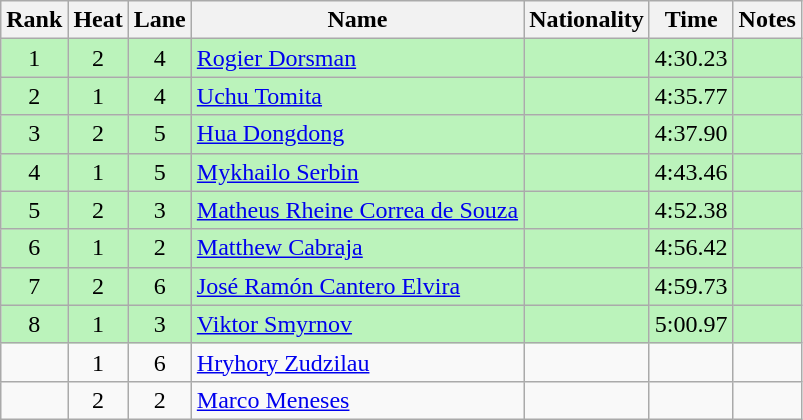<table class="wikitable sortable" style="text-align:center">
<tr>
<th>Rank</th>
<th>Heat</th>
<th>Lane</th>
<th>Name</th>
<th>Nationality</th>
<th>Time</th>
<th>Notes</th>
</tr>
<tr bgcolor=bbf3bb>
<td>1</td>
<td>2</td>
<td>4</td>
<td align=left><a href='#'>Rogier Dorsman</a></td>
<td align=left></td>
<td>4:30.23</td>
<td></td>
</tr>
<tr bgcolor=bbf3bb>
<td>2</td>
<td>1</td>
<td>4</td>
<td align=left><a href='#'>Uchu Tomita</a></td>
<td align=left></td>
<td>4:35.77</td>
<td></td>
</tr>
<tr bgcolor=bbf3bb>
<td>3</td>
<td>2</td>
<td>5</td>
<td align=left><a href='#'>Hua Dongdong</a></td>
<td align=left></td>
<td>4:37.90</td>
<td></td>
</tr>
<tr bgcolor=bbf3bb>
<td>4</td>
<td>1</td>
<td>5</td>
<td align=left><a href='#'>Mykhailo Serbin</a></td>
<td align=left></td>
<td>4:43.46</td>
<td></td>
</tr>
<tr bgcolor=bbf3bb>
<td>5</td>
<td>2</td>
<td>3</td>
<td align=left><a href='#'>Matheus Rheine Correa de Souza</a></td>
<td align=left></td>
<td>4:52.38</td>
<td></td>
</tr>
<tr bgcolor=bbf3bb>
<td>6</td>
<td>1</td>
<td>2</td>
<td align=left><a href='#'>Matthew Cabraja</a></td>
<td align=left></td>
<td>4:56.42</td>
<td></td>
</tr>
<tr bgcolor=bbf3bb>
<td>7</td>
<td>2</td>
<td>6</td>
<td align=left><a href='#'>José Ramón Cantero Elvira</a></td>
<td align=left></td>
<td>4:59.73</td>
<td></td>
</tr>
<tr bgcolor=bbf3bb>
<td>8</td>
<td>1</td>
<td>3</td>
<td align=left><a href='#'>Viktor Smyrnov</a></td>
<td align=left></td>
<td>5:00.97</td>
<td></td>
</tr>
<tr>
<td></td>
<td>1</td>
<td>6</td>
<td align=left><a href='#'>Hryhory Zudzilau</a></td>
<td align=left></td>
<td data-sort-value=9:99.99></td>
<td></td>
</tr>
<tr>
<td></td>
<td>2</td>
<td>2</td>
<td align=left><a href='#'>Marco Meneses</a></td>
<td align=left></td>
<td data-sort-value=9:99.99></td>
<td></td>
</tr>
</table>
